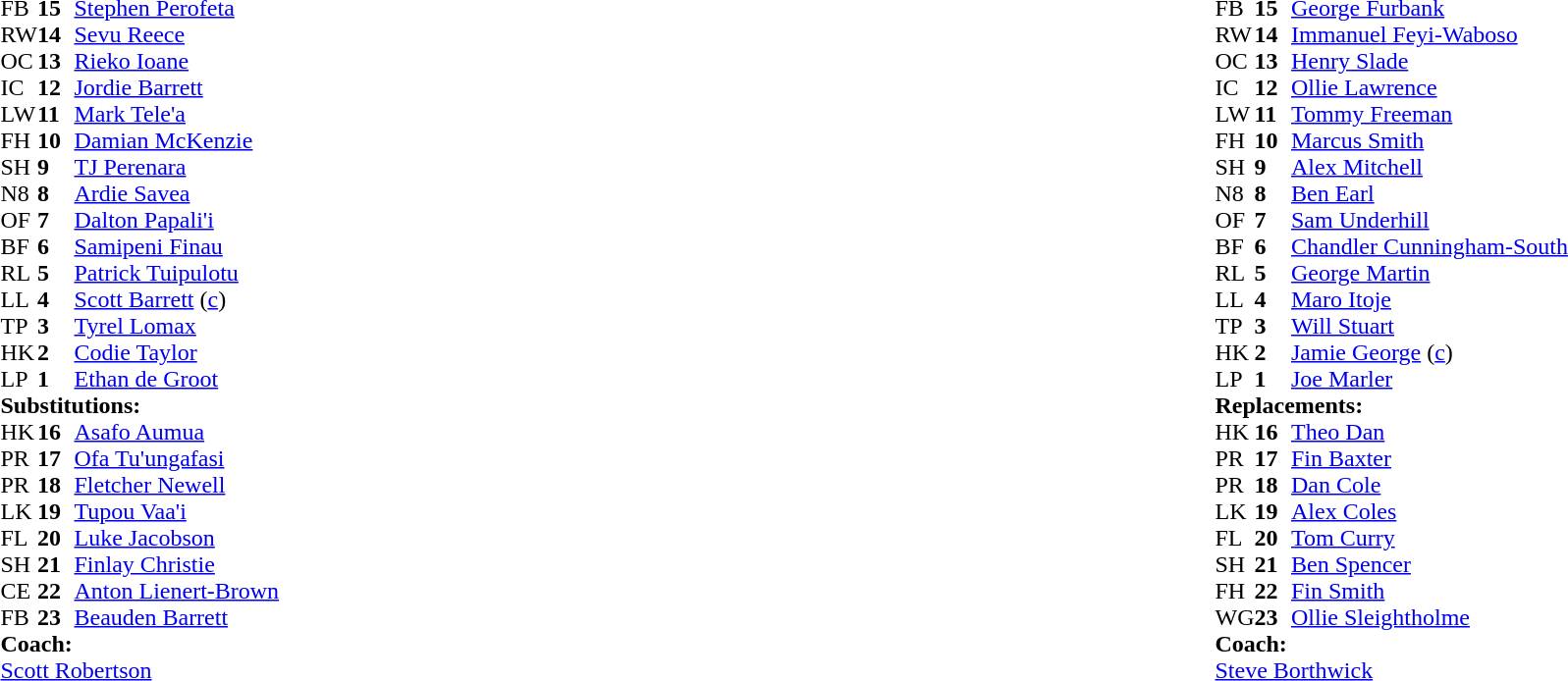<table style="width:100%">
<tr>
<td style="vertical-align:top;width:50%"><br><table cellspacing="0" cellpadding="0">
<tr>
<th width="25"></th>
<th width="25"></th>
</tr>
<tr>
<td>FB</td>
<td><strong>15</strong></td>
<td><a href='#'>Stephen Perofeta</a></td>
<td></td>
<td></td>
</tr>
<tr>
<td>RW</td>
<td><strong>14</strong></td>
<td><a href='#'>Sevu Reece</a></td>
</tr>
<tr>
<td>OC</td>
<td><strong>13</strong></td>
<td><a href='#'>Rieko Ioane</a></td>
<td></td>
<td></td>
</tr>
<tr>
<td>IC</td>
<td><strong>12</strong></td>
<td><a href='#'>Jordie Barrett</a></td>
</tr>
<tr>
<td>LW</td>
<td><strong>11</strong></td>
<td><a href='#'>Mark Tele'a</a></td>
</tr>
<tr>
<td>FH</td>
<td><strong>10</strong></td>
<td><a href='#'>Damian McKenzie</a></td>
</tr>
<tr>
<td>SH</td>
<td><strong>9</strong></td>
<td><a href='#'>TJ Perenara</a></td>
<td></td>
<td></td>
</tr>
<tr>
<td>N8</td>
<td><strong>8</strong></td>
<td><a href='#'>Ardie Savea</a></td>
</tr>
<tr>
<td>OF</td>
<td><strong>7</strong></td>
<td><a href='#'>Dalton Papali'i</a></td>
</tr>
<tr>
<td>BF</td>
<td><strong>6</strong></td>
<td><a href='#'>Samipeni Finau</a></td>
<td></td>
<td></td>
</tr>
<tr>
<td>RL</td>
<td><strong>5</strong></td>
<td><a href='#'>Patrick Tuipulotu</a></td>
<td></td>
<td></td>
</tr>
<tr>
<td>LL</td>
<td><strong>4</strong></td>
<td><a href='#'>Scott Barrett</a> (<a href='#'>c</a>)</td>
</tr>
<tr>
<td>TP</td>
<td><strong>3</strong></td>
<td><a href='#'>Tyrel Lomax</a></td>
<td></td>
<td></td>
</tr>
<tr>
<td>HK</td>
<td><strong>2</strong></td>
<td><a href='#'>Codie Taylor</a></td>
<td></td>
<td></td>
</tr>
<tr>
<td>LP</td>
<td><strong>1</strong></td>
<td><a href='#'>Ethan de Groot</a></td>
<td></td>
<td></td>
</tr>
<tr>
<td colspan=3><strong>Substitutions:</strong></td>
</tr>
<tr>
<td>HK</td>
<td><strong>16</strong></td>
<td><a href='#'>Asafo Aumua</a></td>
<td></td>
<td></td>
</tr>
<tr>
<td>PR</td>
<td><strong>17</strong></td>
<td><a href='#'>Ofa Tu'ungafasi</a></td>
<td></td>
<td></td>
</tr>
<tr>
<td>PR</td>
<td><strong>18</strong></td>
<td><a href='#'>Fletcher Newell</a></td>
<td></td>
<td></td>
</tr>
<tr>
<td>LK</td>
<td><strong>19</strong></td>
<td><a href='#'>Tupou Vaa'i</a></td>
<td></td>
<td></td>
</tr>
<tr>
<td>FL</td>
<td><strong>20</strong></td>
<td><a href='#'>Luke Jacobson</a></td>
<td></td>
<td></td>
</tr>
<tr>
<td>SH</td>
<td><strong>21</strong></td>
<td><a href='#'>Finlay Christie</a></td>
<td></td>
<td></td>
</tr>
<tr>
<td>CE</td>
<td><strong>22</strong></td>
<td><a href='#'>Anton Lienert-Brown</a></td>
<td></td>
<td></td>
</tr>
<tr>
<td>FB</td>
<td><strong>23</strong></td>
<td><a href='#'>Beauden Barrett</a></td>
<td></td>
<td></td>
</tr>
<tr>
<td colspan=3><strong>Coach:</strong></td>
</tr>
<tr>
<td colspan="4"> <a href='#'>Scott Robertson</a></td>
</tr>
</table>
</td>
<td style="vertical-align:top;width:50%"><br><table cellspacing="0" cellpadding="0" align="center">
<tr>
<th width="25"></th>
<th width="25"></th>
</tr>
<tr>
<td>FB</td>
<td><strong>15</strong></td>
<td><a href='#'>George Furbank</a></td>
</tr>
<tr>
<td>RW</td>
<td><strong>14</strong></td>
<td><a href='#'>Immanuel Feyi-Waboso</a></td>
<td></td>
<td></td>
</tr>
<tr>
<td>OC</td>
<td><strong>13</strong></td>
<td><a href='#'>Henry Slade</a></td>
</tr>
<tr>
<td>IC</td>
<td><strong>12</strong></td>
<td><a href='#'>Ollie Lawrence</a></td>
</tr>
<tr>
<td>LW</td>
<td><strong>11</strong></td>
<td><a href='#'>Tommy Freeman</a></td>
</tr>
<tr>
<td>FH</td>
<td><strong>10</strong></td>
<td><a href='#'>Marcus Smith</a></td>
<td></td>
<td></td>
</tr>
<tr>
<td>SH</td>
<td><strong>9</strong></td>
<td><a href='#'>Alex Mitchell</a></td>
<td></td>
<td></td>
</tr>
<tr>
<td>N8</td>
<td><strong>8</strong></td>
<td><a href='#'>Ben Earl</a></td>
</tr>
<tr>
<td>OF</td>
<td><strong>7</strong></td>
<td><a href='#'>Sam Underhill</a></td>
<td></td>
<td></td>
</tr>
<tr>
<td>BF</td>
<td><strong>6</strong></td>
<td><a href='#'>Chandler Cunningham-South</a></td>
<td></td>
<td></td>
</tr>
<tr>
<td>RL</td>
<td><strong>5</strong></td>
<td><a href='#'>George Martin</a></td>
</tr>
<tr>
<td>LL</td>
<td><strong>4</strong></td>
<td><a href='#'>Maro Itoje</a></td>
</tr>
<tr>
<td>TP</td>
<td><strong>3</strong></td>
<td><a href='#'>Will Stuart</a></td>
<td></td>
<td></td>
</tr>
<tr>
<td>HK</td>
<td><strong>2</strong></td>
<td><a href='#'>Jamie George</a> (<a href='#'>c</a>)</td>
<td></td>
<td></td>
</tr>
<tr>
<td>LP</td>
<td><strong>1</strong></td>
<td><a href='#'>Joe Marler</a></td>
<td></td>
<td></td>
</tr>
<tr>
<td colspan="3"><strong>Replacements:</strong></td>
</tr>
<tr>
<td>HK</td>
<td><strong>16</strong></td>
<td><a href='#'>Theo Dan</a></td>
<td></td>
<td></td>
</tr>
<tr>
<td>PR</td>
<td><strong>17</strong></td>
<td><a href='#'>Fin Baxter</a></td>
<td></td>
<td></td>
</tr>
<tr>
<td>PR</td>
<td><strong>18</strong></td>
<td><a href='#'>Dan Cole</a></td>
<td></td>
<td></td>
</tr>
<tr>
<td>LK</td>
<td><strong>19</strong></td>
<td><a href='#'>Alex Coles</a></td>
<td></td>
<td></td>
</tr>
<tr>
<td>FL</td>
<td><strong>20</strong></td>
<td><a href='#'>Tom Curry</a></td>
<td></td>
<td></td>
</tr>
<tr>
<td>SH</td>
<td><strong>21</strong></td>
<td><a href='#'>Ben Spencer</a></td>
<td></td>
<td></td>
</tr>
<tr>
<td>FH</td>
<td><strong>22</strong></td>
<td><a href='#'>Fin Smith</a></td>
<td></td>
<td></td>
</tr>
<tr>
<td>WG</td>
<td><strong>23</strong></td>
<td><a href='#'>Ollie Sleightholme</a></td>
<td></td>
<td></td>
</tr>
<tr>
<td colspan=3><strong>Coach:</strong></td>
</tr>
<tr>
<td colspan="4"> <a href='#'>Steve Borthwick</a></td>
</tr>
</table>
</td>
</tr>
</table>
